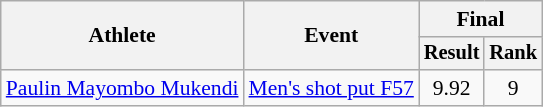<table class="wikitable" style="font-size:90%">
<tr>
<th rowspan="2">Athlete</th>
<th rowspan="2">Event</th>
<th colspan="2">Final</th>
</tr>
<tr style="font-size:95%">
<th>Result</th>
<th>Rank</th>
</tr>
<tr align=center>
<td align=left><a href='#'>Paulin Mayombo Mukendi</a></td>
<td align=left><a href='#'>Men's shot put F57</a></td>
<td>9.92</td>
<td>9</td>
</tr>
</table>
